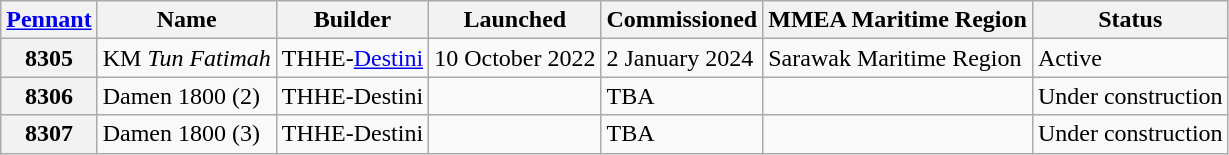<table class="wikitable plainrowheaders">
<tr>
<th scope="col"><a href='#'>Pennant</a></th>
<th scope="col">Name</th>
<th scope="col">Builder</th>
<th scope="col">Launched</th>
<th scope="col">Commissioned</th>
<th scope="col">MMEA Maritime Region</th>
<th scope="col">Status</th>
</tr>
<tr>
<th scope="row">8305</th>
<td>KM <em>Tun Fatimah</em></td>
<td>THHE-<a href='#'>Destini</a></td>
<td>10 October 2022</td>
<td>2 January 2024</td>
<td>Sarawak Maritime Region</td>
<td>Active</td>
</tr>
<tr>
<th scope="row">8306</th>
<td>Damen 1800 (2)</td>
<td>THHE-Destini</td>
<td></td>
<td>TBA</td>
<td></td>
<td>Under construction</td>
</tr>
<tr>
<th scope="row">8307</th>
<td>Damen 1800 (3)</td>
<td>THHE-Destini</td>
<td></td>
<td>TBA</td>
<td></td>
<td>Under construction</td>
</tr>
</table>
